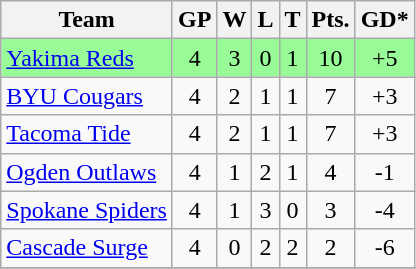<table class="wikitable">
<tr>
<th>Team</th>
<th>GP</th>
<th>W</th>
<th>L</th>
<th>T</th>
<th>Pts.</th>
<th>GD*</th>
</tr>
<tr bgcolor=#98FB98>
<td><a href='#'>Yakima Reds</a></td>
<td align=center>4</td>
<td align=center>3</td>
<td align=center>0</td>
<td align=center>1</td>
<td align=center>10</td>
<td align=center>+5</td>
</tr>
<tr>
<td><a href='#'>BYU Cougars</a></td>
<td align=center>4</td>
<td align=center>2</td>
<td align=center>1</td>
<td align=center>1</td>
<td align=center>7</td>
<td align=center>+3</td>
</tr>
<tr>
<td><a href='#'>Tacoma Tide</a></td>
<td align=center>4</td>
<td align=center>2</td>
<td align=center>1</td>
<td align=center>1</td>
<td align=center>7</td>
<td align=center>+3</td>
</tr>
<tr>
<td><a href='#'>Ogden Outlaws</a></td>
<td align=center>4</td>
<td align=center>1</td>
<td align=center>2</td>
<td align=center>1</td>
<td align=center>4</td>
<td align=center>-1</td>
</tr>
<tr>
<td><a href='#'>Spokane Spiders</a></td>
<td align=center>4</td>
<td align=center>1</td>
<td align=center>3</td>
<td align=center>0</td>
<td align=center>3</td>
<td align=center>-4</td>
</tr>
<tr>
<td><a href='#'>Cascade Surge</a></td>
<td align=center>4</td>
<td align=center>0</td>
<td align=center>2</td>
<td align=center>2</td>
<td align=center>2</td>
<td align=center>-6</td>
</tr>
<tr>
</tr>
</table>
